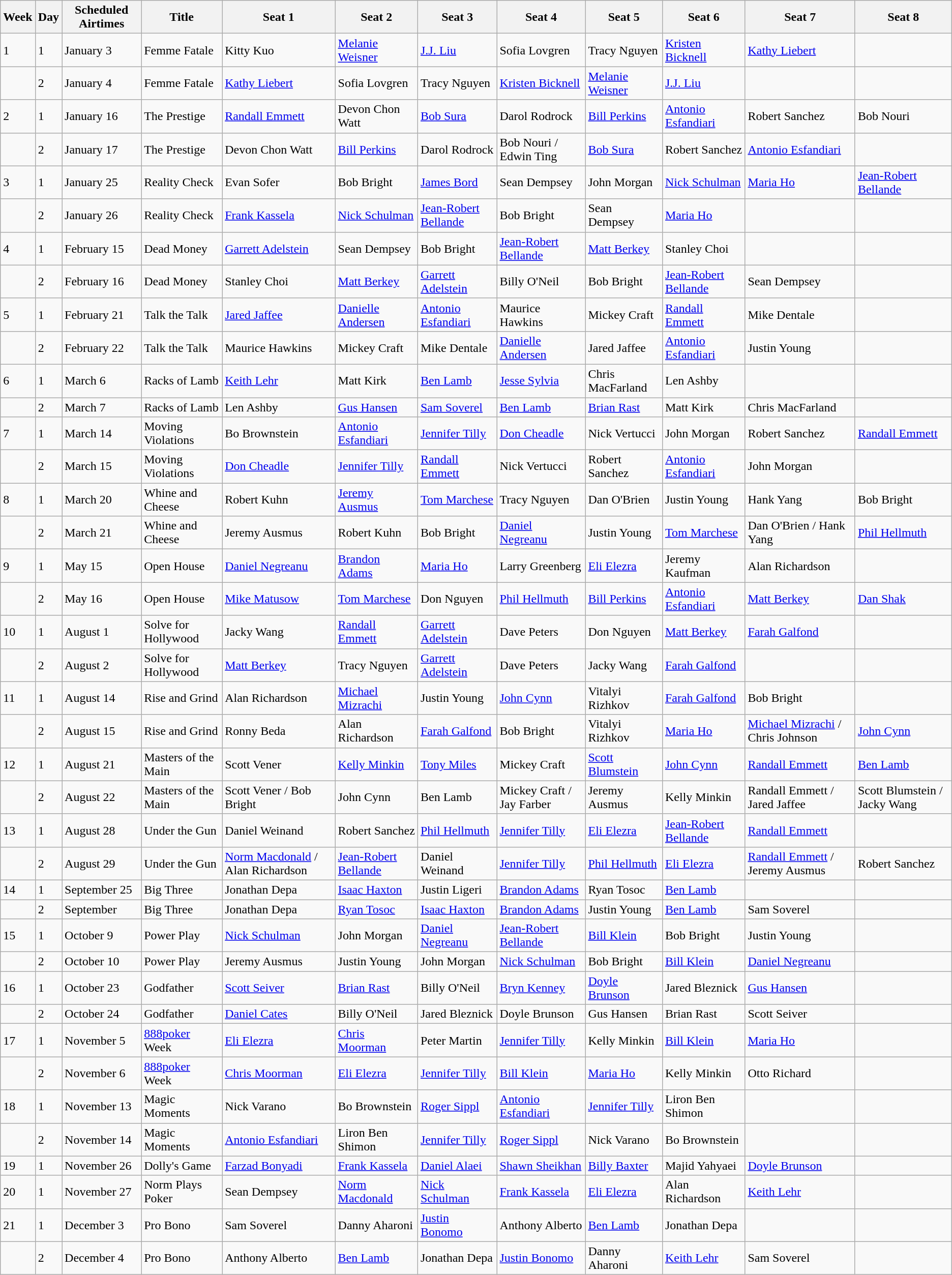<table class="wikitable">
<tr>
<th>Week</th>
<th>Day</th>
<th>Scheduled Airtimes</th>
<th>Title</th>
<th>Seat 1</th>
<th>Seat 2</th>
<th>Seat 3</th>
<th>Seat 4</th>
<th>Seat 5</th>
<th>Seat 6</th>
<th>Seat 7</th>
<th>Seat 8</th>
</tr>
<tr>
<td>1</td>
<td>1</td>
<td>January 3</td>
<td>Femme Fatale</td>
<td>Kitty Kuo</td>
<td><a href='#'>Melanie Weisner</a></td>
<td><a href='#'>J.J. Liu</a></td>
<td>Sofia Lovgren</td>
<td>Tracy Nguyen</td>
<td><a href='#'>Kristen Bicknell</a></td>
<td><a href='#'>Kathy Liebert</a></td>
<td></td>
</tr>
<tr>
<td></td>
<td>2</td>
<td>January 4</td>
<td>Femme Fatale</td>
<td><a href='#'>Kathy Liebert</a></td>
<td>Sofia Lovgren</td>
<td>Tracy Nguyen</td>
<td><a href='#'>Kristen Bicknell</a></td>
<td><a href='#'>Melanie Weisner</a></td>
<td><a href='#'>J.J. Liu</a></td>
<td></td>
<td></td>
</tr>
<tr>
<td>2</td>
<td>1</td>
<td>January 16</td>
<td>The Prestige</td>
<td><a href='#'>Randall Emmett</a></td>
<td>Devon Chon Watt</td>
<td><a href='#'>Bob Sura</a></td>
<td>Darol Rodrock</td>
<td><a href='#'>Bill Perkins</a></td>
<td><a href='#'>Antonio Esfandiari</a></td>
<td>Robert Sanchez</td>
<td>Bob Nouri</td>
</tr>
<tr>
<td></td>
<td>2</td>
<td>January 17</td>
<td>The Prestige</td>
<td>Devon Chon Watt</td>
<td><a href='#'>Bill Perkins</a></td>
<td>Darol Rodrock</td>
<td>Bob Nouri / Edwin Ting</td>
<td><a href='#'>Bob Sura</a></td>
<td>Robert Sanchez</td>
<td><a href='#'>Antonio Esfandiari</a></td>
<td></td>
</tr>
<tr>
<td>3</td>
<td>1</td>
<td>January 25</td>
<td>Reality Check</td>
<td>Evan Sofer</td>
<td>Bob Bright</td>
<td><a href='#'>James Bord</a></td>
<td>Sean Dempsey</td>
<td>John Morgan</td>
<td><a href='#'>Nick Schulman</a></td>
<td><a href='#'>Maria Ho</a></td>
<td><a href='#'>Jean-Robert Bellande</a></td>
</tr>
<tr>
<td></td>
<td>2</td>
<td>January 26</td>
<td>Reality Check</td>
<td><a href='#'>Frank Kassela</a></td>
<td><a href='#'>Nick Schulman</a></td>
<td><a href='#'>Jean-Robert Bellande</a></td>
<td>Bob Bright</td>
<td>Sean Dempsey</td>
<td><a href='#'>Maria Ho</a></td>
<td></td>
<td></td>
</tr>
<tr>
<td>4</td>
<td>1</td>
<td>February 15</td>
<td>Dead Money</td>
<td><a href='#'>Garrett Adelstein</a></td>
<td>Sean Dempsey</td>
<td>Bob Bright</td>
<td><a href='#'>Jean-Robert Bellande</a></td>
<td><a href='#'>Matt Berkey</a></td>
<td>Stanley Choi</td>
<td></td>
<td></td>
</tr>
<tr>
<td></td>
<td>2</td>
<td>February 16</td>
<td>Dead Money</td>
<td>Stanley Choi</td>
<td><a href='#'>Matt Berkey</a></td>
<td><a href='#'>Garrett Adelstein</a></td>
<td>Billy O'Neil</td>
<td>Bob Bright</td>
<td><a href='#'>Jean-Robert Bellande</a></td>
<td>Sean Dempsey</td>
<td></td>
</tr>
<tr>
<td>5</td>
<td>1</td>
<td>February 21</td>
<td>Talk the Talk</td>
<td><a href='#'>Jared Jaffee</a></td>
<td><a href='#'>Danielle Andersen</a></td>
<td><a href='#'>Antonio Esfandiari</a></td>
<td>Maurice Hawkins</td>
<td>Mickey Craft</td>
<td><a href='#'>Randall Emmett</a></td>
<td>Mike Dentale</td>
<td></td>
</tr>
<tr>
<td></td>
<td>2</td>
<td>February 22</td>
<td>Talk the Talk</td>
<td>Maurice Hawkins</td>
<td>Mickey Craft</td>
<td>Mike Dentale</td>
<td><a href='#'>Danielle Andersen</a></td>
<td>Jared Jaffee</td>
<td><a href='#'>Antonio Esfandiari</a></td>
<td>Justin Young</td>
<td></td>
</tr>
<tr>
<td>6</td>
<td>1</td>
<td>March 6</td>
<td>Racks of Lamb</td>
<td><a href='#'>Keith Lehr</a></td>
<td>Matt Kirk</td>
<td><a href='#'>Ben Lamb</a></td>
<td><a href='#'>Jesse Sylvia</a></td>
<td>Chris MacFarland</td>
<td>Len Ashby</td>
<td></td>
<td></td>
</tr>
<tr>
<td></td>
<td>2</td>
<td>March 7</td>
<td>Racks of Lamb</td>
<td>Len Ashby</td>
<td><a href='#'>Gus Hansen</a></td>
<td><a href='#'>Sam Soverel</a></td>
<td><a href='#'>Ben Lamb</a></td>
<td><a href='#'>Brian Rast</a></td>
<td>Matt Kirk</td>
<td>Chris MacFarland</td>
<td></td>
</tr>
<tr>
<td>7</td>
<td>1</td>
<td>March 14</td>
<td>Moving Violations</td>
<td>Bo Brownstein</td>
<td><a href='#'>Antonio Esfandiari</a></td>
<td><a href='#'>Jennifer Tilly</a></td>
<td><a href='#'>Don Cheadle</a></td>
<td>Nick Vertucci</td>
<td>John Morgan</td>
<td>Robert Sanchez</td>
<td><a href='#'>Randall Emmett</a></td>
</tr>
<tr>
<td></td>
<td>2</td>
<td>March 15</td>
<td>Moving Violations</td>
<td><a href='#'>Don Cheadle</a></td>
<td><a href='#'>Jennifer Tilly</a></td>
<td><a href='#'>Randall Emmett</a></td>
<td>Nick Vertucci</td>
<td>Robert Sanchez</td>
<td><a href='#'>Antonio Esfandiari</a></td>
<td>John Morgan</td>
<td></td>
</tr>
<tr>
<td>8</td>
<td>1</td>
<td>March 20</td>
<td>Whine and Cheese</td>
<td>Robert Kuhn</td>
<td><a href='#'>Jeremy Ausmus</a></td>
<td><a href='#'>Tom Marchese</a></td>
<td>Tracy Nguyen</td>
<td>Dan O'Brien</td>
<td>Justin Young</td>
<td>Hank Yang</td>
<td>Bob Bright</td>
</tr>
<tr>
<td></td>
<td>2</td>
<td>March 21</td>
<td>Whine and Cheese</td>
<td>Jeremy Ausmus</td>
<td>Robert Kuhn</td>
<td>Bob Bright</td>
<td><a href='#'>Daniel Negreanu</a></td>
<td>Justin Young</td>
<td><a href='#'>Tom Marchese</a></td>
<td>Dan O'Brien / Hank Yang</td>
<td><a href='#'>Phil Hellmuth</a></td>
</tr>
<tr>
<td>9</td>
<td>1</td>
<td>May 15</td>
<td>Open House</td>
<td><a href='#'>Daniel Negreanu</a></td>
<td><a href='#'>Brandon Adams</a></td>
<td><a href='#'>Maria Ho</a></td>
<td>Larry Greenberg</td>
<td><a href='#'>Eli Elezra</a></td>
<td>Jeremy Kaufman</td>
<td>Alan Richardson</td>
<td></td>
</tr>
<tr>
<td></td>
<td>2</td>
<td>May 16</td>
<td>Open House</td>
<td><a href='#'>Mike Matusow</a></td>
<td><a href='#'>Tom Marchese</a></td>
<td>Don Nguyen</td>
<td><a href='#'>Phil Hellmuth</a></td>
<td><a href='#'>Bill Perkins</a></td>
<td><a href='#'>Antonio Esfandiari</a></td>
<td><a href='#'>Matt Berkey</a></td>
<td><a href='#'>Dan Shak</a></td>
</tr>
<tr>
<td>10</td>
<td>1</td>
<td>August 1</td>
<td>Solve for Hollywood</td>
<td>Jacky Wang</td>
<td><a href='#'>Randall Emmett</a></td>
<td><a href='#'>Garrett Adelstein</a></td>
<td>Dave Peters</td>
<td>Don Nguyen</td>
<td><a href='#'>Matt Berkey</a></td>
<td><a href='#'>Farah Galfond</a></td>
<td></td>
</tr>
<tr>
<td></td>
<td>2</td>
<td>August 2</td>
<td>Solve for Hollywood</td>
<td><a href='#'>Matt Berkey</a></td>
<td>Tracy Nguyen</td>
<td><a href='#'>Garrett Adelstein</a></td>
<td>Dave Peters</td>
<td>Jacky Wang</td>
<td><a href='#'>Farah Galfond</a></td>
<td></td>
<td></td>
</tr>
<tr>
<td>11</td>
<td>1</td>
<td>August 14</td>
<td>Rise and Grind</td>
<td>Alan Richardson</td>
<td><a href='#'>Michael Mizrachi</a></td>
<td>Justin Young</td>
<td><a href='#'>John Cynn</a></td>
<td>Vitalyi Rizhkov</td>
<td><a href='#'>Farah Galfond</a></td>
<td>Bob Bright</td>
<td></td>
</tr>
<tr>
<td></td>
<td>2</td>
<td>August 15</td>
<td>Rise and Grind</td>
<td>Ronny Beda</td>
<td>Alan Richardson</td>
<td><a href='#'>Farah Galfond</a></td>
<td>Bob Bright</td>
<td>Vitalyi Rizhkov</td>
<td><a href='#'>Maria Ho</a></td>
<td><a href='#'>Michael Mizrachi</a> / Chris Johnson</td>
<td><a href='#'>John Cynn</a></td>
</tr>
<tr>
<td>12</td>
<td>1</td>
<td>August 21</td>
<td>Masters of the Main</td>
<td>Scott Vener</td>
<td><a href='#'>Kelly Minkin</a></td>
<td><a href='#'>Tony Miles</a></td>
<td>Mickey Craft</td>
<td><a href='#'>Scott Blumstein</a></td>
<td><a href='#'>John Cynn</a></td>
<td><a href='#'>Randall Emmett</a></td>
<td><a href='#'>Ben Lamb</a></td>
</tr>
<tr>
<td></td>
<td>2</td>
<td>August 22</td>
<td>Masters of the Main</td>
<td>Scott Vener / Bob Bright</td>
<td>John Cynn</td>
<td>Ben Lamb</td>
<td>Mickey Craft / Jay Farber</td>
<td>Jeremy Ausmus</td>
<td>Kelly Minkin</td>
<td>Randall Emmett / Jared Jaffee</td>
<td>Scott Blumstein / Jacky Wang</td>
</tr>
<tr>
<td>13</td>
<td>1</td>
<td>August 28</td>
<td>Under the Gun</td>
<td>Daniel Weinand</td>
<td>Robert Sanchez</td>
<td><a href='#'>Phil Hellmuth</a></td>
<td><a href='#'>Jennifer Tilly</a></td>
<td><a href='#'>Eli Elezra</a></td>
<td><a href='#'>Jean-Robert Bellande</a></td>
<td><a href='#'>Randall Emmett</a></td>
<td></td>
</tr>
<tr>
<td></td>
<td>2</td>
<td>August 29</td>
<td>Under the Gun</td>
<td><a href='#'>Norm Macdonald</a> / Alan Richardson</td>
<td><a href='#'>Jean-Robert Bellande</a></td>
<td>Daniel Weinand</td>
<td><a href='#'>Jennifer Tilly</a></td>
<td><a href='#'>Phil Hellmuth</a></td>
<td><a href='#'>Eli Elezra</a></td>
<td><a href='#'>Randall Emmett</a> / Jeremy Ausmus</td>
<td>Robert Sanchez</td>
</tr>
<tr>
<td>14</td>
<td>1</td>
<td>September 25</td>
<td>Big Three</td>
<td>Jonathan Depa</td>
<td><a href='#'>Isaac Haxton</a></td>
<td>Justin Ligeri</td>
<td><a href='#'>Brandon Adams</a></td>
<td>Ryan Tosoc</td>
<td><a href='#'>Ben Lamb</a></td>
<td></td>
<td></td>
</tr>
<tr>
<td></td>
<td>2</td>
<td>September</td>
<td>Big Three</td>
<td>Jonathan Depa</td>
<td><a href='#'>Ryan Tosoc</a></td>
<td><a href='#'>Isaac Haxton</a></td>
<td><a href='#'>Brandon Adams</a></td>
<td>Justin Young</td>
<td><a href='#'>Ben Lamb</a></td>
<td>Sam Soverel</td>
<td></td>
</tr>
<tr>
<td>15</td>
<td>1</td>
<td>October 9</td>
<td>Power Play</td>
<td><a href='#'>Nick Schulman</a></td>
<td>John Morgan</td>
<td><a href='#'>Daniel Negreanu</a></td>
<td><a href='#'>Jean-Robert Bellande</a></td>
<td><a href='#'>Bill Klein</a></td>
<td>Bob Bright</td>
<td>Justin Young</td>
<td></td>
</tr>
<tr>
<td></td>
<td>2</td>
<td>October 10</td>
<td>Power Play</td>
<td>Jeremy Ausmus</td>
<td>Justin Young</td>
<td>John Morgan</td>
<td><a href='#'>Nick Schulman</a></td>
<td>Bob Bright</td>
<td><a href='#'>Bill Klein</a></td>
<td><a href='#'>Daniel Negreanu</a></td>
<td></td>
</tr>
<tr>
<td>16</td>
<td>1</td>
<td>October 23</td>
<td>Godfather</td>
<td><a href='#'>Scott Seiver</a></td>
<td><a href='#'>Brian Rast</a></td>
<td>Billy O'Neil</td>
<td><a href='#'>Bryn Kenney</a></td>
<td><a href='#'>Doyle Brunson</a></td>
<td>Jared Bleznick</td>
<td><a href='#'>Gus Hansen</a></td>
<td></td>
</tr>
<tr>
<td></td>
<td>2</td>
<td>October 24</td>
<td>Godfather</td>
<td><a href='#'>Daniel Cates</a></td>
<td>Billy O'Neil</td>
<td>Jared Bleznick</td>
<td>Doyle Brunson</td>
<td>Gus Hansen</td>
<td>Brian Rast</td>
<td>Scott Seiver</td>
<td></td>
</tr>
<tr>
<td>17</td>
<td>1</td>
<td>November 5</td>
<td><a href='#'>888poker</a> Week</td>
<td><a href='#'>Eli Elezra</a></td>
<td><a href='#'>Chris Moorman</a></td>
<td>Peter Martin</td>
<td><a href='#'>Jennifer Tilly</a></td>
<td>Kelly Minkin</td>
<td><a href='#'>Bill Klein</a></td>
<td><a href='#'>Maria Ho</a></td>
<td></td>
</tr>
<tr>
<td></td>
<td>2</td>
<td>November 6</td>
<td><a href='#'>888poker</a> Week</td>
<td><a href='#'>Chris Moorman</a></td>
<td><a href='#'>Eli Elezra</a></td>
<td><a href='#'>Jennifer Tilly</a></td>
<td><a href='#'>Bill Klein</a></td>
<td><a href='#'>Maria Ho</a></td>
<td>Kelly Minkin</td>
<td>Otto Richard</td>
<td></td>
</tr>
<tr>
<td>18</td>
<td>1</td>
<td>November 13</td>
<td>Magic Moments</td>
<td>Nick Varano</td>
<td>Bo Brownstein</td>
<td><a href='#'>Roger Sippl</a></td>
<td><a href='#'>Antonio Esfandiari</a></td>
<td><a href='#'>Jennifer Tilly</a></td>
<td>Liron Ben Shimon</td>
<td></td>
<td></td>
</tr>
<tr>
<td></td>
<td>2</td>
<td>November 14</td>
<td>Magic Moments</td>
<td><a href='#'>Antonio Esfandiari</a></td>
<td>Liron Ben Shimon</td>
<td><a href='#'>Jennifer Tilly</a></td>
<td><a href='#'>Roger Sippl</a></td>
<td>Nick Varano</td>
<td>Bo Brownstein</td>
<td></td>
<td></td>
</tr>
<tr>
<td>19</td>
<td>1</td>
<td>November 26</td>
<td>Dolly's Game</td>
<td><a href='#'>Farzad Bonyadi</a></td>
<td><a href='#'>Frank Kassela</a></td>
<td><a href='#'>Daniel Alaei</a></td>
<td><a href='#'>Shawn Sheikhan</a></td>
<td><a href='#'>Billy Baxter</a></td>
<td>Majid Yahyaei</td>
<td><a href='#'>Doyle Brunson</a></td>
<td></td>
</tr>
<tr>
<td>20</td>
<td>1</td>
<td>November 27</td>
<td>Norm Plays Poker</td>
<td>Sean Dempsey</td>
<td><a href='#'>Norm Macdonald</a></td>
<td><a href='#'>Nick Schulman</a></td>
<td><a href='#'>Frank Kassela</a></td>
<td><a href='#'>Eli Elezra</a></td>
<td>Alan Richardson</td>
<td><a href='#'>Keith Lehr</a></td>
<td></td>
</tr>
<tr>
<td>21</td>
<td>1</td>
<td>December 3</td>
<td>Pro Bono</td>
<td>Sam Soverel</td>
<td>Danny Aharoni</td>
<td><a href='#'>Justin Bonomo</a></td>
<td>Anthony Alberto</td>
<td><a href='#'>Ben Lamb</a></td>
<td>Jonathan Depa</td>
<td></td>
<td></td>
</tr>
<tr>
<td></td>
<td>2</td>
<td>December 4</td>
<td>Pro Bono</td>
<td>Anthony Alberto</td>
<td><a href='#'>Ben Lamb</a></td>
<td>Jonathan Depa</td>
<td><a href='#'>Justin Bonomo</a></td>
<td>Danny Aharoni</td>
<td><a href='#'>Keith Lehr</a></td>
<td>Sam Soverel</td>
<td></td>
</tr>
</table>
